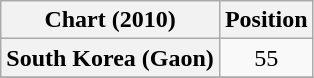<table class="wikitable plainrowheaders" style="text-align:center">
<tr>
<th scope="col">Chart (2010)</th>
<th scope="col">Position</th>
</tr>
<tr>
<th scope="row">South Korea (Gaon)</th>
<td>55</td>
</tr>
<tr>
</tr>
</table>
